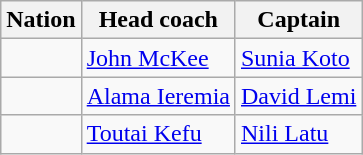<table class=wikitable>
<tr>
<th>Nation</th>
<th>Head coach</th>
<th>Captain</th>
</tr>
<tr>
<td></td>
<td> <a href='#'>John McKee</a></td>
<td><a href='#'>Sunia Koto</a></td>
</tr>
<tr>
<td></td>
<td> <a href='#'>Alama Ieremia</a></td>
<td><a href='#'>David Lemi</a></td>
</tr>
<tr>
<td></td>
<td> <a href='#'>Toutai Kefu</a></td>
<td><a href='#'>Nili Latu</a></td>
</tr>
</table>
